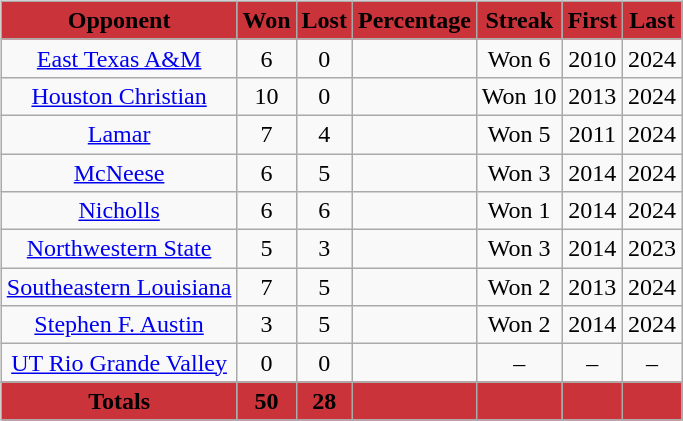<table border="0" style="width:80%;">
<tr>
<td valign="top"><br><table class="wikitable" style="text-align:center;">
<tr>
<th style="background:#CB333B;"><span> Opponent</span></th>
<th style="background:#CB333B;"><span> Won</span></th>
<th style="background:#CB333B;"><span> Lost</span></th>
<th style="background:#CB333B;"><span> Percentage</span></th>
<th style="background:#CB333B;"><span> Streak</span></th>
<th style="background:#CB333B;"><span> First</span></th>
<th style="background:#CB333B;"><span> Last</span></th>
</tr>
<tr style="text-align:center;">
<td><a href='#'>East Texas A&M</a></td>
<td>6</td>
<td>0</td>
<td></td>
<td>Won 6</td>
<td>2010</td>
<td>2024</td>
</tr>
<tr style="text-align:center;">
<td><a href='#'>Houston Christian</a></td>
<td>10</td>
<td>0</td>
<td></td>
<td>Won 10</td>
<td>2013</td>
<td>2024</td>
</tr>
<tr style="text-align:center;">
<td><a href='#'>Lamar</a></td>
<td>7</td>
<td>4</td>
<td></td>
<td>Won 5</td>
<td>2011</td>
<td>2024</td>
</tr>
<tr style="text-align:center;">
<td><a href='#'>McNeese</a></td>
<td>6</td>
<td>5</td>
<td></td>
<td>Won 3</td>
<td>2014</td>
<td>2024</td>
</tr>
<tr style="text-align:center;">
<td><a href='#'>Nicholls</a></td>
<td>6</td>
<td>6</td>
<td></td>
<td>Won 1</td>
<td>2014</td>
<td>2024</td>
</tr>
<tr style="text-align:center;">
<td><a href='#'>Northwestern State</a></td>
<td>5</td>
<td>3</td>
<td></td>
<td>Won 3</td>
<td>2014</td>
<td>2023</td>
</tr>
<tr style="text-align:center;">
<td><a href='#'>Southeastern Louisiana</a></td>
<td>7</td>
<td>5</td>
<td></td>
<td>Won 2</td>
<td>2013</td>
<td>2024</td>
</tr>
<tr style="text-align:center;">
<td><a href='#'>Stephen F. Austin</a></td>
<td>3</td>
<td>5</td>
<td></td>
<td>Won 2</td>
<td>2014</td>
<td>2024</td>
</tr>
<tr style="text-align:center;">
<td><a href='#'>UT Rio Grande Valley</a></td>
<td>0</td>
<td>0</td>
<td></td>
<td>–</td>
<td>–</td>
<td>–</td>
</tr>
<tr style="text-align:center;">
</tr>
<tr class="unsortable" style="text-align:center; background:#CB333B;">
<td><span><strong>Totals</strong></span></td>
<td><span><strong>50</strong></span></td>
<td><span><strong>28</strong></span></td>
<td><span><strong></strong></span></td>
<td><span></span></td>
<td><span></span></td>
<td><span></span></td>
</tr>
</table>
</td>
</tr>
</table>
